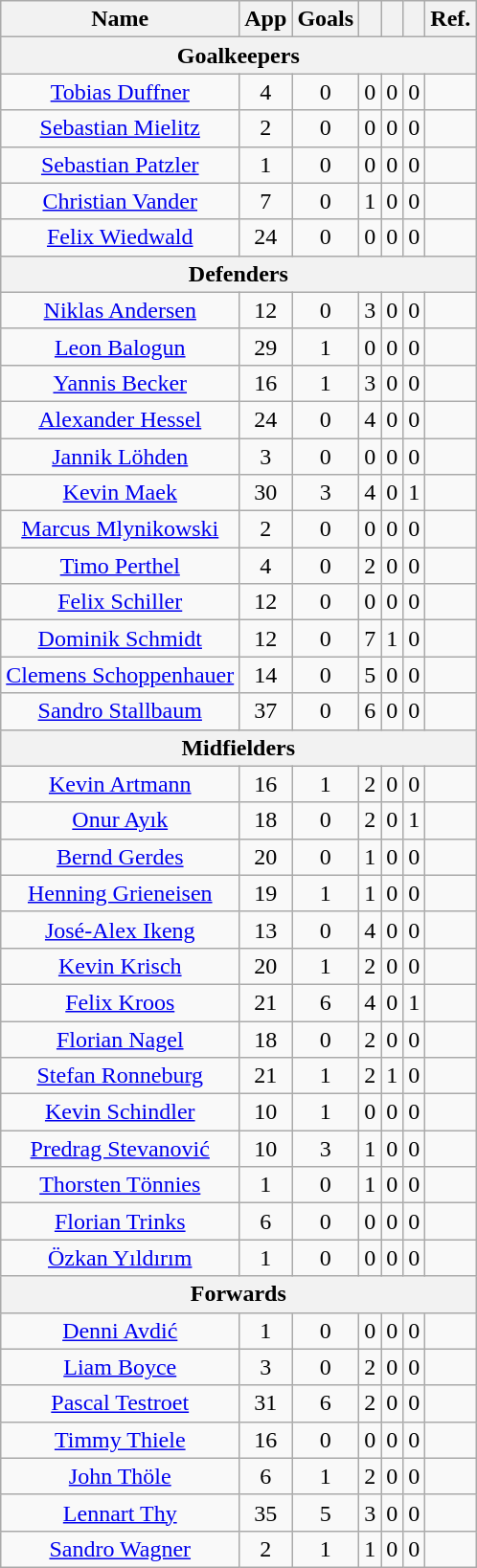<table class="wikitable" style="text-align:center;">
<tr>
<th>Name</th>
<th>App</th>
<th>Goals</th>
<th></th>
<th></th>
<th></th>
<th>Ref.</th>
</tr>
<tr>
<th colspan="7">Goalkeepers</th>
</tr>
<tr>
<td><a href='#'>Tobias Duffner</a></td>
<td>4</td>
<td>0</td>
<td>0</td>
<td>0</td>
<td>0</td>
<td></td>
</tr>
<tr>
<td><a href='#'>Sebastian Mielitz</a></td>
<td>2</td>
<td>0</td>
<td>0</td>
<td>0</td>
<td>0</td>
<td></td>
</tr>
<tr>
<td><a href='#'>Sebastian Patzler</a></td>
<td>1</td>
<td>0</td>
<td>0</td>
<td>0</td>
<td>0</td>
<td></td>
</tr>
<tr>
<td><a href='#'>Christian Vander</a></td>
<td>7</td>
<td>0</td>
<td>1</td>
<td>0</td>
<td>0</td>
<td></td>
</tr>
<tr>
<td><a href='#'>Felix Wiedwald</a></td>
<td>24</td>
<td>0</td>
<td>0</td>
<td>0</td>
<td>0</td>
<td></td>
</tr>
<tr>
<th colspan="7">Defenders</th>
</tr>
<tr>
<td><a href='#'>Niklas Andersen</a></td>
<td>12</td>
<td>0</td>
<td>3</td>
<td>0</td>
<td>0</td>
<td></td>
</tr>
<tr>
<td><a href='#'>Leon Balogun</a></td>
<td>29</td>
<td>1</td>
<td>0</td>
<td>0</td>
<td>0</td>
<td></td>
</tr>
<tr>
<td><a href='#'>Yannis Becker</a></td>
<td>16</td>
<td>1</td>
<td>3</td>
<td>0</td>
<td>0</td>
<td></td>
</tr>
<tr>
<td><a href='#'>Alexander Hessel</a></td>
<td>24</td>
<td>0</td>
<td>4</td>
<td>0</td>
<td>0</td>
<td></td>
</tr>
<tr>
<td><a href='#'>Jannik Löhden</a></td>
<td>3</td>
<td>0</td>
<td>0</td>
<td>0</td>
<td>0</td>
<td></td>
</tr>
<tr>
<td><a href='#'>Kevin Maek</a></td>
<td>30</td>
<td>3</td>
<td>4</td>
<td>0</td>
<td>1</td>
<td></td>
</tr>
<tr>
<td><a href='#'>Marcus Mlynikowski</a></td>
<td>2</td>
<td>0</td>
<td>0</td>
<td>0</td>
<td>0</td>
<td></td>
</tr>
<tr>
<td><a href='#'>Timo Perthel</a></td>
<td>4</td>
<td>0</td>
<td>2</td>
<td>0</td>
<td>0</td>
<td></td>
</tr>
<tr>
<td><a href='#'>Felix Schiller</a></td>
<td>12</td>
<td>0</td>
<td>0</td>
<td>0</td>
<td>0</td>
<td></td>
</tr>
<tr>
<td><a href='#'>Dominik Schmidt</a></td>
<td>12</td>
<td>0</td>
<td>7</td>
<td>1</td>
<td>0</td>
<td></td>
</tr>
<tr>
<td><a href='#'>Clemens Schoppenhauer</a></td>
<td>14</td>
<td>0</td>
<td>5</td>
<td>0</td>
<td>0</td>
<td></td>
</tr>
<tr>
<td><a href='#'>Sandro Stallbaum</a></td>
<td>37</td>
<td>0</td>
<td>6</td>
<td>0</td>
<td>0</td>
<td></td>
</tr>
<tr>
<th colspan="7">Midfielders</th>
</tr>
<tr>
<td><a href='#'>Kevin Artmann</a></td>
<td>16</td>
<td>1</td>
<td>2</td>
<td>0</td>
<td>0</td>
<td></td>
</tr>
<tr>
<td><a href='#'>Onur Ayık</a></td>
<td>18</td>
<td>0</td>
<td>2</td>
<td>0</td>
<td>1</td>
<td></td>
</tr>
<tr>
<td><a href='#'>Bernd Gerdes</a></td>
<td>20</td>
<td>0</td>
<td>1</td>
<td>0</td>
<td>0</td>
<td></td>
</tr>
<tr>
<td><a href='#'>Henning Grieneisen</a></td>
<td>19</td>
<td>1</td>
<td>1</td>
<td>0</td>
<td>0</td>
<td></td>
</tr>
<tr>
<td><a href='#'>José-Alex Ikeng</a></td>
<td>13</td>
<td>0</td>
<td>4</td>
<td>0</td>
<td>0</td>
<td></td>
</tr>
<tr>
<td><a href='#'>Kevin Krisch</a></td>
<td>20</td>
<td>1</td>
<td>2</td>
<td>0</td>
<td>0</td>
<td></td>
</tr>
<tr>
<td><a href='#'>Felix Kroos</a></td>
<td>21</td>
<td>6</td>
<td>4</td>
<td>0</td>
<td>1</td>
<td></td>
</tr>
<tr>
<td><a href='#'>Florian Nagel</a></td>
<td>18</td>
<td>0</td>
<td>2</td>
<td>0</td>
<td>0</td>
<td></td>
</tr>
<tr>
<td><a href='#'>Stefan Ronneburg</a></td>
<td>21</td>
<td>1</td>
<td>2</td>
<td>1</td>
<td>0</td>
<td></td>
</tr>
<tr>
<td><a href='#'>Kevin Schindler</a></td>
<td>10</td>
<td>1</td>
<td>0</td>
<td>0</td>
<td>0</td>
<td></td>
</tr>
<tr>
<td><a href='#'>Predrag Stevanović</a></td>
<td>10</td>
<td>3</td>
<td>1</td>
<td>0</td>
<td>0</td>
<td></td>
</tr>
<tr>
<td><a href='#'>Thorsten Tönnies</a></td>
<td>1</td>
<td>0</td>
<td>1</td>
<td>0</td>
<td>0</td>
<td></td>
</tr>
<tr>
<td><a href='#'>Florian Trinks</a></td>
<td>6</td>
<td>0</td>
<td>0</td>
<td>0</td>
<td>0</td>
<td></td>
</tr>
<tr>
<td><a href='#'>Özkan Yıldırım</a></td>
<td>1</td>
<td>0</td>
<td>0</td>
<td>0</td>
<td>0</td>
<td></td>
</tr>
<tr>
<th colspan="7">Forwards</th>
</tr>
<tr>
<td><a href='#'>Denni Avdić</a></td>
<td>1</td>
<td>0</td>
<td>0</td>
<td>0</td>
<td>0</td>
<td></td>
</tr>
<tr>
<td><a href='#'>Liam Boyce</a></td>
<td>3</td>
<td>0</td>
<td>2</td>
<td>0</td>
<td>0</td>
<td></td>
</tr>
<tr>
<td><a href='#'>Pascal Testroet</a></td>
<td>31</td>
<td>6</td>
<td>2</td>
<td>0</td>
<td>0</td>
<td></td>
</tr>
<tr>
<td><a href='#'>Timmy Thiele</a></td>
<td>16</td>
<td>0</td>
<td>0</td>
<td>0</td>
<td>0</td>
<td></td>
</tr>
<tr>
<td><a href='#'>John Thöle</a></td>
<td>6</td>
<td>1</td>
<td>2</td>
<td>0</td>
<td>0</td>
<td></td>
</tr>
<tr>
<td><a href='#'>Lennart Thy</a></td>
<td>35</td>
<td>5</td>
<td>3</td>
<td>0</td>
<td>0</td>
<td></td>
</tr>
<tr>
<td><a href='#'>Sandro Wagner</a></td>
<td>2</td>
<td>1</td>
<td>1</td>
<td>0</td>
<td>0</td>
<td></td>
</tr>
</table>
